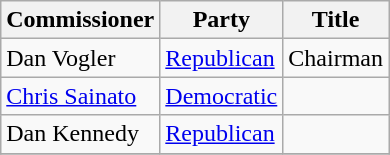<table class="wikitable">
<tr>
<th>Commissioner</th>
<th>Party</th>
<th>Title</th>
</tr>
<tr>
<td>Dan Vogler</td>
<td><a href='#'>Republican</a></td>
<td>Chairman</td>
</tr>
<tr>
<td><a href='#'>Chris Sainato</a></td>
<td><a href='#'>Democratic</a></td>
<td></td>
</tr>
<tr>
<td>Dan Kennedy</td>
<td><a href='#'>Republican</a></td>
<td></td>
</tr>
<tr>
</tr>
</table>
